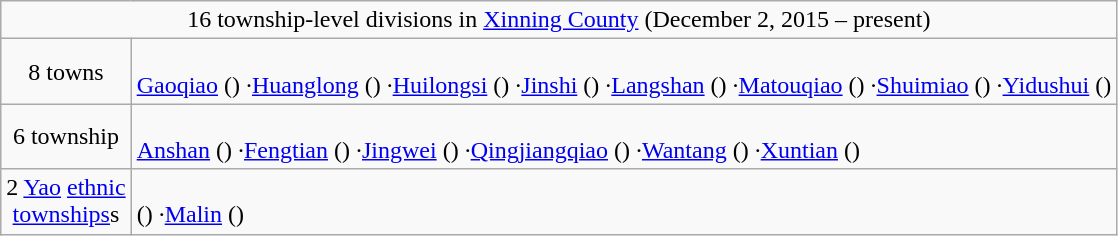<table class="wikitable">
<tr>
<td style="text-align:center;" colspan="2">16 township-level divisions in <a href='#'>Xinning County</a> (December 2, 2015 – present)</td>
</tr>
<tr align=left>
<td align=center>8 towns</td>
<td><br><a href='#'>Gaoqiao</a> ()
·<a href='#'>Huanglong</a> ()
·<a href='#'>Huilongsi</a> ()
·<a href='#'>Jinshi</a> ()
·<a href='#'>Langshan</a> ()
·<a href='#'>Matouqiao</a> ()
·<a href='#'>Shuimiao</a> ()
·<a href='#'>Yidushui</a> ()</td>
</tr>
<tr align=left>
<td align=center>6 township</td>
<td><br><a href='#'>Anshan</a> ()
·<a href='#'>Fengtian</a> ()
·<a href='#'>Jingwei</a> ()
·<a href='#'>Qingjiangqiao</a> ()
·<a href='#'>Wantang</a> ()
·<a href='#'>Xuntian</a> ()</td>
</tr>
<tr align=left>
<td align=center>2 <a href='#'>Yao</a> <a href='#'>ethnic <br>townships</a>s</td>
<td><br> ()
·<a href='#'>Malin</a> ()</td>
</tr>
</table>
